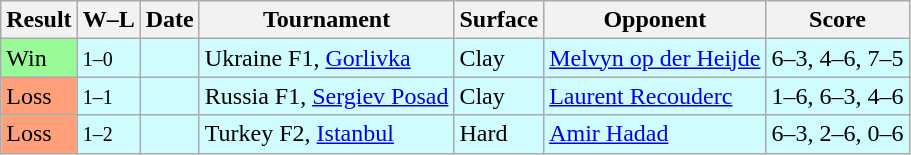<table class="sortable wikitable">
<tr>
<th>Result</th>
<th class="unsortable">W–L</th>
<th>Date</th>
<th>Tournament</th>
<th>Surface</th>
<th>Opponent</th>
<th class="unsortable">Score</th>
</tr>
<tr style="background:#cffcff;">
<td style="background:#98fb98;">Win</td>
<td><small>1–0</small></td>
<td></td>
<td>Ukraine F1, <a href='#'>Gorlivka</a></td>
<td>Clay</td>
<td> <a href='#'>Melvyn op der Heijde</a></td>
<td>6–3, 4–6, 7–5</td>
</tr>
<tr style="background:#cffcff;">
<td style="background:#ffa07a;">Loss</td>
<td><small>1–1</small></td>
<td></td>
<td>Russia F1, <a href='#'>Sergiev Posad</a></td>
<td>Clay</td>
<td> <a href='#'>Laurent Recouderc</a></td>
<td>1–6, 6–3, 4–6</td>
</tr>
<tr style="background:#cffcff;">
<td style="background:#ffa07a;">Loss</td>
<td><small>1–2</small></td>
<td></td>
<td>Turkey F2, <a href='#'>Istanbul</a></td>
<td>Hard</td>
<td> <a href='#'>Amir Hadad</a></td>
<td>6–3, 2–6, 0–6</td>
</tr>
</table>
